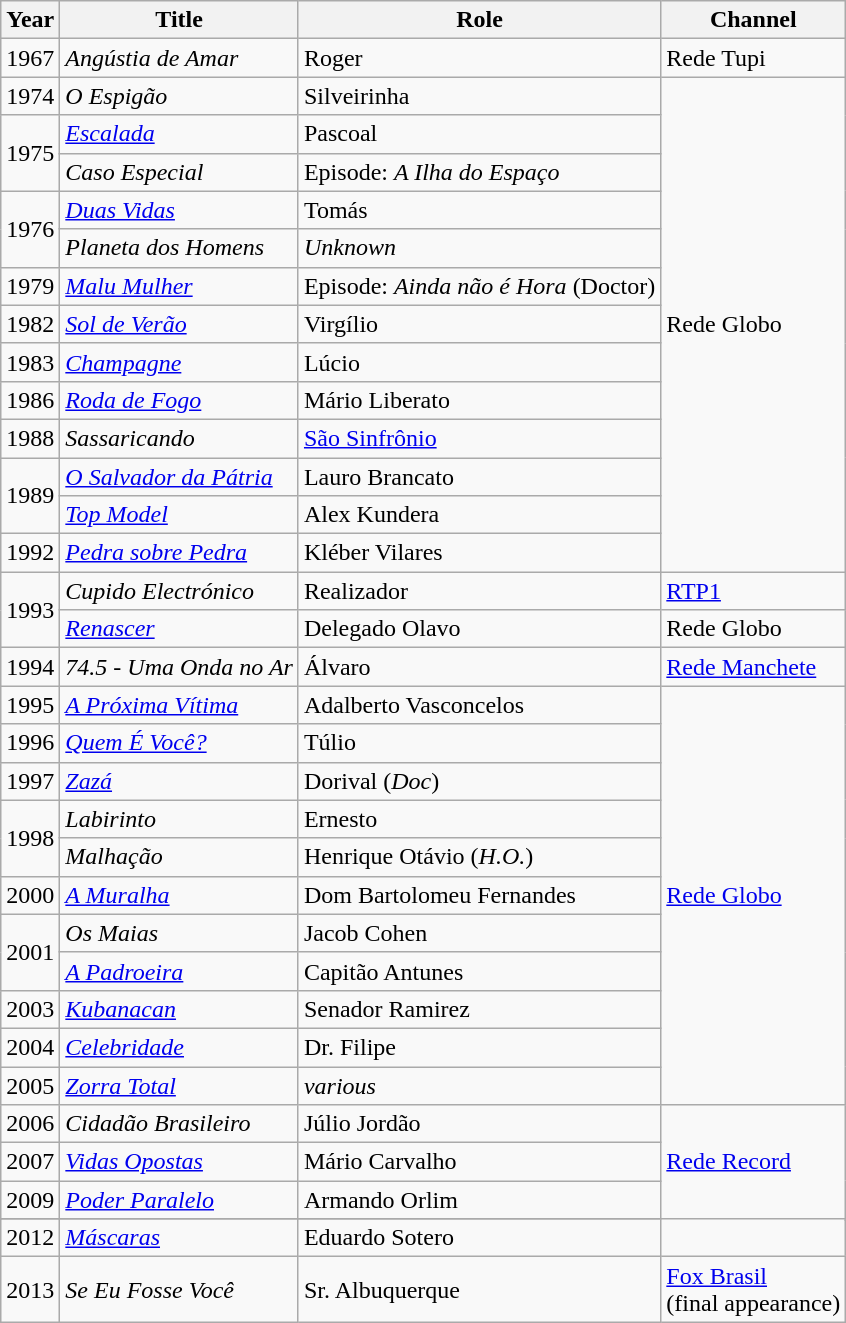<table class="wikitable">
<tr>
<th>Year</th>
<th>Title</th>
<th>Role</th>
<th>Channel</th>
</tr>
<tr>
<td>1967</td>
<td><em>Angústia de Amar</em></td>
<td>Roger</td>
<td>Rede Tupi</td>
</tr>
<tr>
<td>1974</td>
<td><em>O Espigão</em></td>
<td>Silveirinha</td>
<td rowspan="13">Rede Globo</td>
</tr>
<tr>
<td rowspan="2">1975</td>
<td><em><a href='#'>Escalada</a></em></td>
<td>Pascoal</td>
</tr>
<tr>
<td><em>Caso Especial</em></td>
<td>Episode: <em>A Ilha do Espaço</em></td>
</tr>
<tr>
<td rowspan="2">1976</td>
<td><em><a href='#'>Duas Vidas</a></em></td>
<td>Tomás</td>
</tr>
<tr>
<td><em>Planeta dos Homens</em></td>
<td><em>Unknown</em></td>
</tr>
<tr>
<td>1979</td>
<td><em><a href='#'>Malu Mulher</a></em></td>
<td>Episode: <em>Ainda não é Hora</em> (Doctor)</td>
</tr>
<tr>
<td>1982</td>
<td><em><a href='#'>Sol de Verão</a></em></td>
<td>Virgílio</td>
</tr>
<tr>
<td>1983</td>
<td><em><a href='#'>Champagne</a></em></td>
<td>Lúcio</td>
</tr>
<tr>
<td>1986</td>
<td><em><a href='#'>Roda de Fogo</a></em></td>
<td>Mário Liberato</td>
</tr>
<tr>
<td>1988</td>
<td><em>Sassaricando</em></td>
<td><a href='#'>São Sinfrônio</a></td>
</tr>
<tr>
<td rowspan="2">1989</td>
<td><em><a href='#'>O Salvador da Pátria</a></em></td>
<td>Lauro Brancato</td>
</tr>
<tr>
<td><em><a href='#'>Top Model</a></em></td>
<td>Alex Kundera</td>
</tr>
<tr>
<td>1992</td>
<td><em><a href='#'>Pedra sobre Pedra</a></em></td>
<td>Kléber Vilares</td>
</tr>
<tr>
<td rowspan="2">1993</td>
<td><em>Cupido Electrónico</em></td>
<td>Realizador</td>
<td><a href='#'>RTP1</a></td>
</tr>
<tr>
<td><em><a href='#'>Renascer</a></em></td>
<td>Delegado Olavo</td>
<td>Rede Globo</td>
</tr>
<tr>
<td>1994</td>
<td><em>74.5 - Uma Onda no Ar</em></td>
<td>Álvaro</td>
<td><a href='#'>Rede Manchete</a></td>
</tr>
<tr>
<td>1995</td>
<td><em><a href='#'>A Próxima Vítima</a></em></td>
<td>Adalberto Vasconcelos</td>
<td rowspan="11"><a href='#'>Rede Globo</a></td>
</tr>
<tr>
<td>1996</td>
<td><em><a href='#'>Quem É Você?</a></em></td>
<td>Túlio</td>
</tr>
<tr>
<td>1997</td>
<td><em><a href='#'>Zazá</a></em></td>
<td>Dorival (<em>Doc</em>)</td>
</tr>
<tr>
<td rowspan="2">1998</td>
<td><em>Labirinto</em></td>
<td>Ernesto</td>
</tr>
<tr>
<td><em>Malhação</em></td>
<td>Henrique Otávio (<em>H.O.</em>)</td>
</tr>
<tr>
<td>2000</td>
<td><em><a href='#'>A Muralha</a></em></td>
<td>Dom Bartolomeu Fernandes</td>
</tr>
<tr>
<td rowspan="2">2001</td>
<td><em>Os Maias</em></td>
<td>Jacob Cohen</td>
</tr>
<tr>
<td><em><a href='#'>A Padroeira</a></em></td>
<td>Capitão Antunes</td>
</tr>
<tr>
<td>2003</td>
<td><em><a href='#'>Kubanacan</a></em></td>
<td>Senador Ramirez</td>
</tr>
<tr>
<td>2004</td>
<td><em><a href='#'>Celebridade</a></em></td>
<td>Dr. Filipe</td>
</tr>
<tr>
<td>2005</td>
<td><em><a href='#'>Zorra Total</a></em></td>
<td><em>various</em></td>
</tr>
<tr>
<td>2006</td>
<td><em>Cidadão Brasileiro</em></td>
<td>Júlio Jordão</td>
<td rowspan="4"><a href='#'>Rede Record</a></td>
</tr>
<tr>
<td>2007</td>
<td><em><a href='#'>Vidas Opostas</a></em></td>
<td>Mário Carvalho</td>
</tr>
<tr>
<td>2009</td>
<td><em><a href='#'>Poder Paralelo</a></em></td>
<td>Armando Orlim</td>
</tr>
<tr>
</tr>
<tr>
<td>2012</td>
<td><em><a href='#'>Máscaras</a></em></td>
<td>Eduardo Sotero</td>
</tr>
<tr>
<td>2013</td>
<td><em>Se Eu Fosse Você</em></td>
<td>Sr. Albuquerque</td>
<td><a href='#'>Fox Brasil</a><br>(final appearance)</td>
</tr>
</table>
